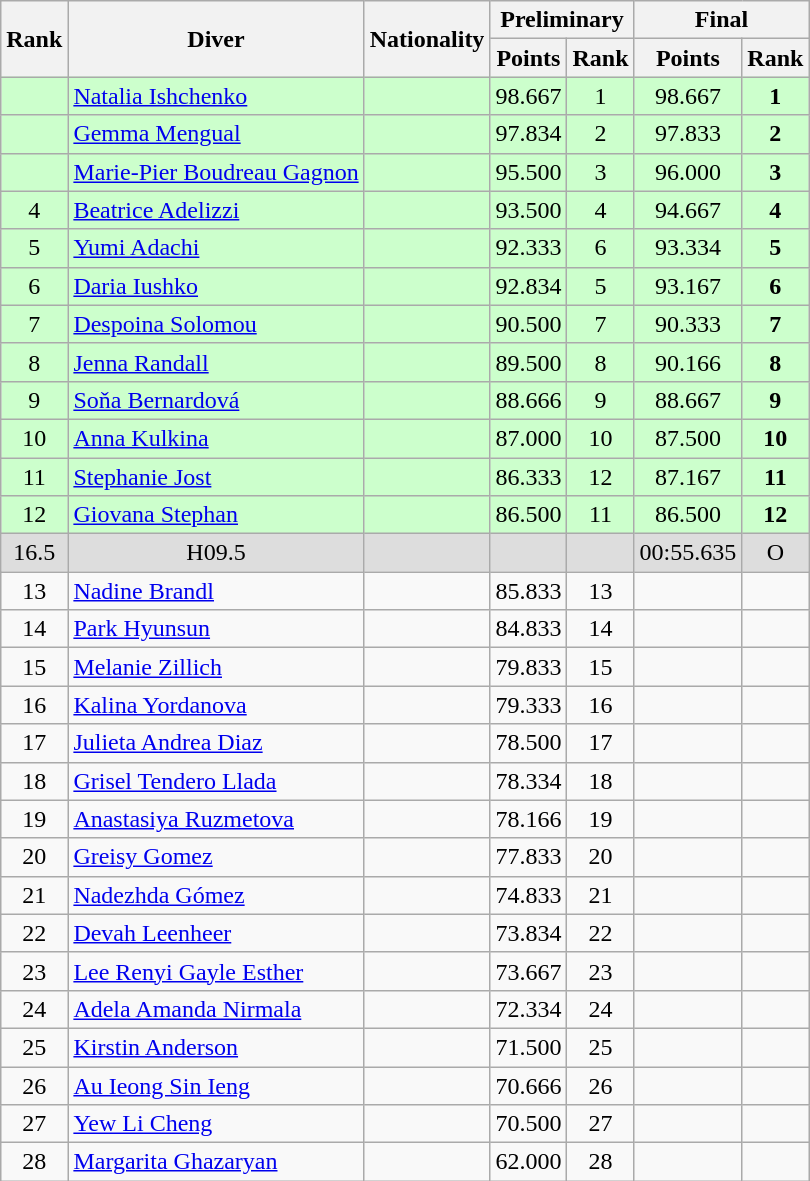<table class="wikitable" style="text-align:center">
<tr>
<th rowspan="2">Rank</th>
<th rowspan="2">Diver</th>
<th rowspan="2">Nationality</th>
<th colspan="2">Preliminary</th>
<th colspan="2">Final</th>
</tr>
<tr>
<th>Points</th>
<th>Rank</th>
<th>Points</th>
<th>Rank</th>
</tr>
<tr bgcolor=ccffcc>
<td></td>
<td align=left><a href='#'>Natalia Ishchenko</a></td>
<td align=left></td>
<td>98.667</td>
<td>1</td>
<td>98.667</td>
<td><strong>1</strong></td>
</tr>
<tr bgcolor=ccffcc>
<td></td>
<td align=left><a href='#'>Gemma Mengual</a></td>
<td align=left></td>
<td>97.834</td>
<td>2</td>
<td>97.833</td>
<td><strong>2</strong></td>
</tr>
<tr bgcolor=ccffcc>
<td></td>
<td align=left><a href='#'>Marie-Pier Boudreau Gagnon</a></td>
<td align=left></td>
<td>95.500</td>
<td>3</td>
<td>96.000</td>
<td><strong>3</strong></td>
</tr>
<tr bgcolor=ccffcc>
<td>4</td>
<td align=left><a href='#'>Beatrice Adelizzi</a></td>
<td align=left></td>
<td>93.500</td>
<td>4</td>
<td>94.667</td>
<td><strong>4</strong></td>
</tr>
<tr bgcolor=ccffcc>
<td>5</td>
<td align=left><a href='#'>Yumi Adachi</a></td>
<td align=left></td>
<td>92.333</td>
<td>6</td>
<td>93.334</td>
<td><strong>5</strong></td>
</tr>
<tr bgcolor=ccffcc>
<td>6</td>
<td align=left><a href='#'>Daria Iushko</a></td>
<td align=left></td>
<td>92.834</td>
<td>5</td>
<td>93.167</td>
<td><strong>6</strong></td>
</tr>
<tr bgcolor=ccffcc>
<td>7</td>
<td align=left><a href='#'>Despoina Solomou</a></td>
<td align=left></td>
<td>90.500</td>
<td>7</td>
<td>90.333</td>
<td><strong>7</strong></td>
</tr>
<tr bgcolor=ccffcc>
<td>8</td>
<td align=left><a href='#'>Jenna Randall</a></td>
<td align=left></td>
<td>89.500</td>
<td>8</td>
<td>90.166</td>
<td><strong>8</strong></td>
</tr>
<tr bgcolor=ccffcc>
<td>9</td>
<td align=left><a href='#'>Soňa Bernardová</a></td>
<td align=left></td>
<td>88.666</td>
<td>9</td>
<td>88.667</td>
<td><strong>9 </strong></td>
</tr>
<tr bgcolor=ccffcc>
<td>10</td>
<td align=left><a href='#'>Anna Kulkina</a></td>
<td align=left></td>
<td>87.000</td>
<td>10</td>
<td>87.500</td>
<td><strong>10</strong></td>
</tr>
<tr bgcolor=ccffcc>
<td>11</td>
<td align=left><a href='#'>Stephanie Jost</a></td>
<td align=left></td>
<td>86.333</td>
<td>12</td>
<td>87.167</td>
<td><strong>11</strong></td>
</tr>
<tr bgcolor=ccffcc>
<td>12</td>
<td align=left><a href='#'>Giovana Stephan</a></td>
<td align=left></td>
<td>86.500</td>
<td>11</td>
<td>86.500</td>
<td><strong>12</strong></td>
</tr>
<tr bgcolor=#DDDDDD>
<td><span>16.5</span></td>
<td><span>H09.5</span></td>
<td></td>
<td></td>
<td></td>
<td><span>00:55.635</span></td>
<td><span>O</span></td>
</tr>
<tr>
<td>13</td>
<td align=left><a href='#'>Nadine Brandl</a></td>
<td align=left></td>
<td>85.833</td>
<td>13</td>
<td></td>
<td><strong> </strong></td>
</tr>
<tr>
<td>14</td>
<td align=left><a href='#'>Park Hyunsun</a></td>
<td align=left></td>
<td>84.833</td>
<td>14</td>
<td></td>
<td><strong> </strong></td>
</tr>
<tr>
<td>15</td>
<td align=left><a href='#'>Melanie Zillich</a></td>
<td align=left></td>
<td>79.833</td>
<td>15</td>
<td></td>
<td><strong> </strong></td>
</tr>
<tr>
<td>16</td>
<td align=left><a href='#'>Kalina Yordanova</a></td>
<td align=left></td>
<td>79.333</td>
<td>16</td>
<td></td>
<td><strong> </strong></td>
</tr>
<tr>
<td>17</td>
<td align=left><a href='#'>Julieta Andrea Diaz</a></td>
<td align=left></td>
<td>78.500</td>
<td>17</td>
<td></td>
<td><strong> </strong></td>
</tr>
<tr>
<td>18</td>
<td align=left><a href='#'>Grisel Tendero Llada</a></td>
<td align=left></td>
<td>78.334</td>
<td>18</td>
<td></td>
<td><strong> </strong></td>
</tr>
<tr>
<td>19</td>
<td align=left><a href='#'>Anastasiya Ruzmetova</a></td>
<td align=left></td>
<td>78.166</td>
<td>19</td>
<td></td>
<td><strong> </strong></td>
</tr>
<tr>
<td>20</td>
<td align=left><a href='#'>Greisy Gomez</a></td>
<td align=left></td>
<td>77.833</td>
<td>20</td>
<td></td>
<td><strong> </strong></td>
</tr>
<tr>
<td>21</td>
<td align=left><a href='#'>Nadezhda Gómez</a></td>
<td align=left></td>
<td>74.833</td>
<td>21</td>
<td></td>
<td><strong> </strong></td>
</tr>
<tr>
<td>22</td>
<td align=left><a href='#'>Devah Leenheer</a></td>
<td align=left></td>
<td>73.834</td>
<td>22</td>
<td></td>
<td><strong> </strong></td>
</tr>
<tr>
<td>23</td>
<td align=left><a href='#'>Lee Renyi Gayle Esther</a></td>
<td align=left></td>
<td>73.667</td>
<td>23</td>
<td></td>
<td><strong> </strong></td>
</tr>
<tr>
<td>24</td>
<td align=left><a href='#'>Adela Amanda Nirmala</a></td>
<td align=left></td>
<td>72.334</td>
<td>24</td>
<td></td>
<td><strong> </strong></td>
</tr>
<tr>
<td>25</td>
<td align=left><a href='#'>Kirstin Anderson</a></td>
<td align=left></td>
<td>71.500</td>
<td>25</td>
<td></td>
<td><strong> </strong></td>
</tr>
<tr>
<td>26</td>
<td align=left><a href='#'>Au Ieong Sin Ieng</a></td>
<td align=left></td>
<td>70.666</td>
<td>26</td>
<td></td>
<td><strong> </strong></td>
</tr>
<tr>
<td>27</td>
<td align=left><a href='#'>Yew Li Cheng</a></td>
<td align=left></td>
<td>70.500</td>
<td>27</td>
<td></td>
<td><strong> </strong></td>
</tr>
<tr>
<td>28</td>
<td align=left><a href='#'>Margarita Ghazaryan</a></td>
<td align=left></td>
<td>62.000</td>
<td>28</td>
<td></td>
<td><strong> </strong></td>
</tr>
</table>
